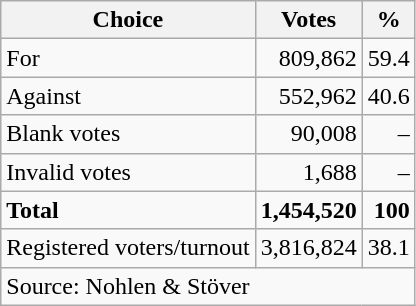<table class=wikitable style=text-align:right>
<tr>
<th>Choice</th>
<th>Votes</th>
<th>%</th>
</tr>
<tr>
<td align=left>For</td>
<td>809,862</td>
<td>59.4</td>
</tr>
<tr>
<td align=left>Against</td>
<td>552,962</td>
<td>40.6</td>
</tr>
<tr>
<td align=left>Blank votes</td>
<td>90,008</td>
<td>–</td>
</tr>
<tr>
<td align=left>Invalid votes</td>
<td>1,688</td>
<td>–</td>
</tr>
<tr>
<td align=left><strong>Total</strong></td>
<td><strong>1,454,520</strong></td>
<td><strong>100</strong></td>
</tr>
<tr>
<td align=left>Registered voters/turnout</td>
<td>3,816,824</td>
<td>38.1</td>
</tr>
<tr>
<td align=left colspan=3>Source: Nohlen & Stöver</td>
</tr>
</table>
